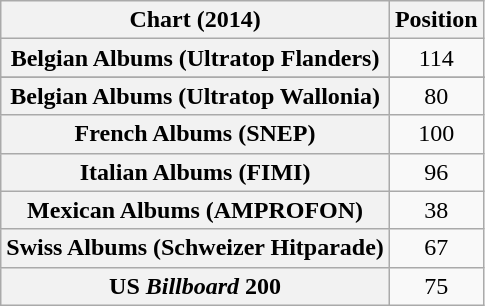<table class="wikitable sortable plainrowheaders" style="text-align:center">
<tr>
<th scope="col">Chart (2014)</th>
<th scope="col">Position</th>
</tr>
<tr>
<th scope="row">Belgian Albums (Ultratop Flanders)</th>
<td>114</td>
</tr>
<tr>
</tr>
<tr>
<th scope="row">Belgian Albums (Ultratop Wallonia)</th>
<td>80</td>
</tr>
<tr>
<th scope="row">French Albums (SNEP)</th>
<td>100</td>
</tr>
<tr>
<th scope="row">Italian Albums (FIMI)</th>
<td>96</td>
</tr>
<tr>
<th scope="row">Mexican Albums (AMPROFON)</th>
<td>38</td>
</tr>
<tr>
<th scope="row">Swiss Albums (Schweizer Hitparade)</th>
<td>67</td>
</tr>
<tr>
<th scope="row">US <em>Billboard</em> 200</th>
<td>75</td>
</tr>
</table>
